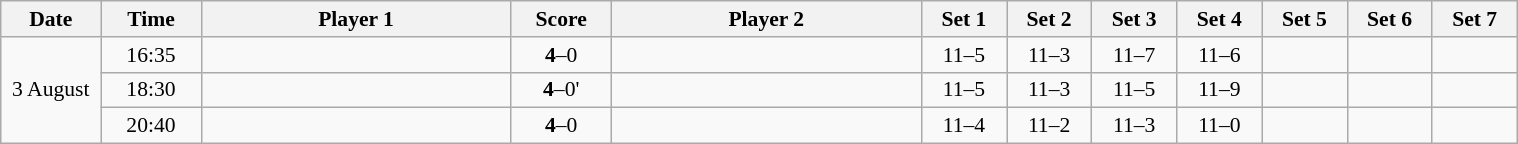<table class="wikitable" style="text-align: center; font-size:90% ">
<tr>
<th width="60">Date</th>
<th width="60">Time</th>
<th align="right" width="200">Player 1</th>
<th width="60">Score</th>
<th align="left" width="200">Player 2</th>
<th width="50">Set 1</th>
<th width="50">Set 2</th>
<th width="50">Set 3</th>
<th width="50">Set 4</th>
<th width="50">Set 5</th>
<th width="50">Set 6</th>
<th width="50">Set 7</th>
</tr>
<tr>
<td rowspan=3>3 August</td>
<td>16:35</td>
<td align=left><strong></strong></td>
<td align=center><strong>4</strong>–0</td>
<td align=left></td>
<td>11–5</td>
<td>11–3</td>
<td>11–7</td>
<td>11–6</td>
<td></td>
<td></td>
<td></td>
</tr>
<tr>
<td>18:30</td>
<td align=left><strong></strong></td>
<td align=center><strong>4</strong>–0'</td>
<td align=left></td>
<td>11–5</td>
<td>11–3</td>
<td>11–5</td>
<td>11–9</td>
<td></td>
<td></td>
<td></td>
</tr>
<tr>
<td>20:40</td>
<td align=left><strong></strong></td>
<td align=center><strong>4</strong>–0</td>
<td align=left></td>
<td>11–4</td>
<td>11–2</td>
<td>11–3</td>
<td>11–0</td>
<td></td>
<td></td>
<td></td>
</tr>
</table>
